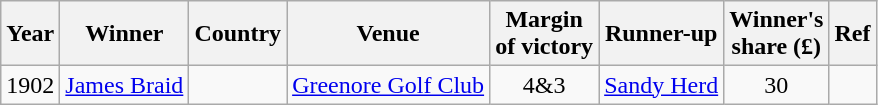<table class="wikitable">
<tr>
<th>Year</th>
<th>Winner</th>
<th>Country</th>
<th>Venue</th>
<th>Margin<br>of victory</th>
<th>Runner-up</th>
<th>Winner's<br>share (£)</th>
<th>Ref</th>
</tr>
<tr>
<td>1902</td>
<td><a href='#'>James Braid</a></td>
<td></td>
<td><a href='#'>Greenore Golf Club</a></td>
<td align=center>4&3</td>
<td> <a href='#'>Sandy Herd</a></td>
<td align=center>30</td>
<td></td>
</tr>
</table>
